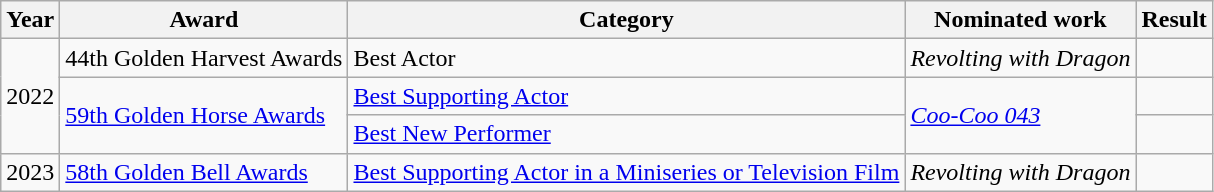<table class="wikitable sortable">
<tr>
<th>Year</th>
<th>Award</th>
<th>Category</th>
<th>Nominated work</th>
<th>Result</th>
</tr>
<tr>
<td rowspan=3>2022</td>
<td>44th Golden Harvest Awards</td>
<td>Best Actor</td>
<td><em>Revolting with Dragon</em></td>
<td></td>
</tr>
<tr>
<td rowspan=2><a href='#'>59th Golden Horse Awards</a></td>
<td><a href='#'>Best Supporting Actor</a></td>
<td rowspan=2><em><a href='#'>Coo-Coo 043</a></em></td>
<td></td>
</tr>
<tr>
<td><a href='#'>Best New Performer</a></td>
<td></td>
</tr>
<tr>
<td rowspan=1>2023</td>
<td><a href='#'>58th Golden Bell Awards</a></td>
<td><a href='#'>Best Supporting Actor in a Miniseries or Television Film</a></td>
<td><em>Revolting with Dragon</em></td>
<td></td>
</tr>
</table>
